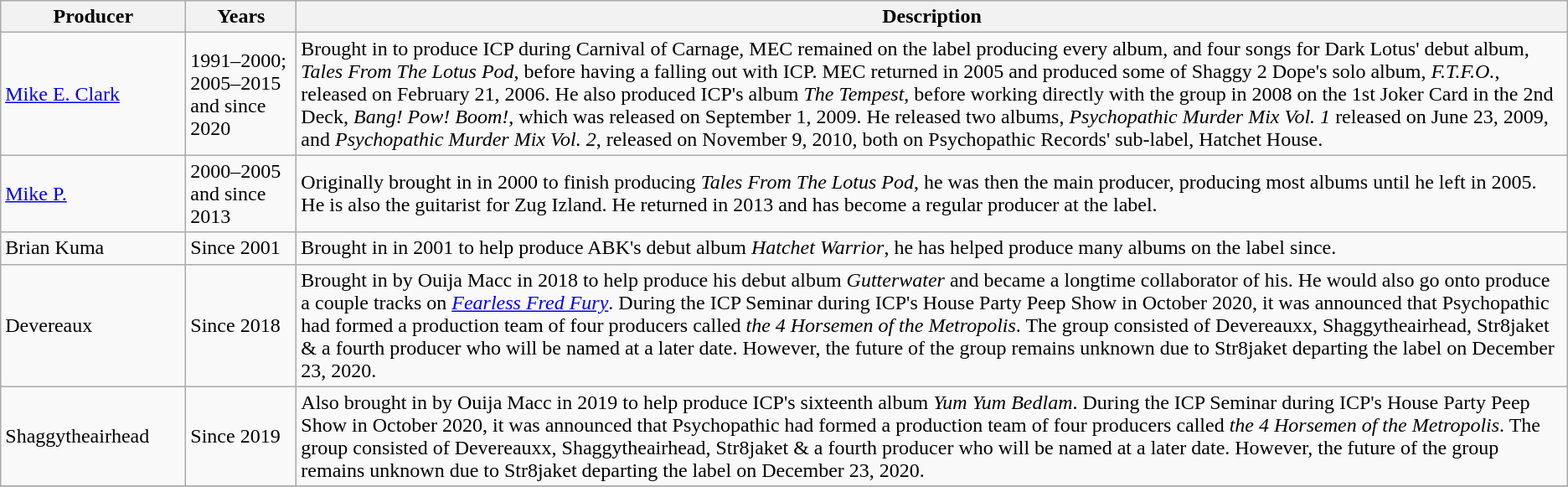<table class="wikitable">
<tr>
<th style="width:140px;">Producer</th>
<th>Years</th>
<th>Description</th>
</tr>
<tr>
<td><a href='#'>Mike E. Clark</a></td>
<td>1991–2000; 2005–2015 and since 2020</td>
<td>Brought in to produce ICP during Carnival of Carnage, MEC remained on the label producing every album, and four songs for Dark Lotus' debut album, <em>Tales From The Lotus Pod</em>, before having a falling out with ICP. MEC returned in 2005 and produced some of Shaggy 2 Dope's solo album, <em>F.T.F.O.</em>, released on February 21, 2006. He also produced ICP's album <em>The Tempest</em>, before working directly with the group in 2008 on the 1st Joker Card in the 2nd Deck, <em>Bang! Pow! Boom!</em>, which was released on September 1, 2009. He released two albums, <em>Psychopathic Murder Mix Vol. 1</em> released on June 23, 2009, and <em>Psychopathic Murder Mix Vol. 2</em>, released on November 9, 2010, both on Psychopathic Records' sub-label, Hatchet House.</td>
</tr>
<tr>
<td><a href='#'>Mike P.</a></td>
<td>2000–2005 and since 2013</td>
<td>Originally brought in in 2000 to finish producing <em>Tales From The Lotus Pod</em>, he was then the main producer, producing most albums until he left in 2005. He is also the guitarist for Zug Izland. He returned in 2013 and has become a regular producer at the label.</td>
</tr>
<tr>
<td>Brian Kuma</td>
<td>Since 2001</td>
<td>Brought in in 2001 to help produce ABK's debut album <em>Hatchet Warrior</em>, he has helped produce many albums on the label since.</td>
</tr>
<tr>
<td>Devereaux</td>
<td>Since 2018</td>
<td>Brought in by Ouija Macc in 2018 to help produce his debut album <em>Gutterwater</em> and became a longtime collaborator of his. He would also go onto produce a couple tracks on <em><a href='#'>Fearless Fred Fury</a></em>. During the ICP Seminar during ICP's House Party Peep Show in October 2020, it was announced that Psychopathic had formed a production team of four producers called <em>the 4 Horsemen of the Metropolis</em>. The group consisted of Devereauxx, Shaggytheairhead, Str8jaket & a fourth producer who will be named at a later date. However, the future of the group remains unknown due to Str8jaket departing the label on December 23, 2020.</td>
</tr>
<tr>
<td>Shaggytheairhead</td>
<td>Since 2019</td>
<td>Also brought in by Ouija Macc in 2019 to help produce ICP's sixteenth album <em>Yum Yum Bedlam</em>. During the ICP Seminar during ICP's House Party Peep Show in October 2020, it was announced that Psychopathic had formed a production team of four producers called <em>the 4 Horsemen of the Metropolis</em>. The group consisted of Devereauxx, Shaggytheairhead, Str8jaket & a fourth producer who will be named at a later date. However, the future of the group remains unknown due to Str8jaket departing the label on December 23, 2020.</td>
</tr>
<tr>
</tr>
</table>
